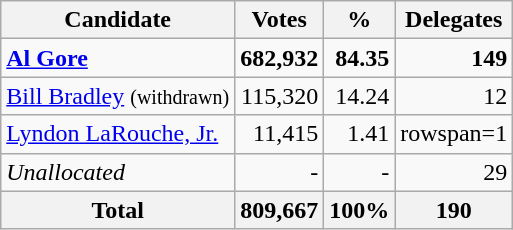<table class="wikitable sortable" style="text-align:right;">
<tr>
<th>Candidate</th>
<th>Votes</th>
<th>%</th>
<th>Delegates</th>
</tr>
<tr>
<td style="text-align:left;" data-sort-value="Gore, Al"><strong><a href='#'>Al Gore</a></strong></td>
<td><strong>682,932</strong></td>
<td><strong>84.35</strong></td>
<td><strong>149</strong></td>
</tr>
<tr>
<td style="text-align:left;" data-sort-value="Bradley, Bill"><a href='#'>Bill Bradley</a> <small>(withdrawn)</small></td>
<td>115,320</td>
<td>14.24</td>
<td>12</td>
</tr>
<tr>
<td style="text-align:left;" data-sort-value="LaRouche, Jr., Lyndon"><a href='#'>Lyndon LaRouche, Jr.</a></td>
<td>11,415</td>
<td>1.41</td>
<td>rowspan=1 </td>
</tr>
<tr>
<td style="text-align:left;" data-sort-value="ZZZ"><em>Unallocated</em></td>
<td>-</td>
<td>-</td>
<td>29</td>
</tr>
<tr>
<th>Total</th>
<th>809,667</th>
<th>100%</th>
<th>190</th>
</tr>
</table>
